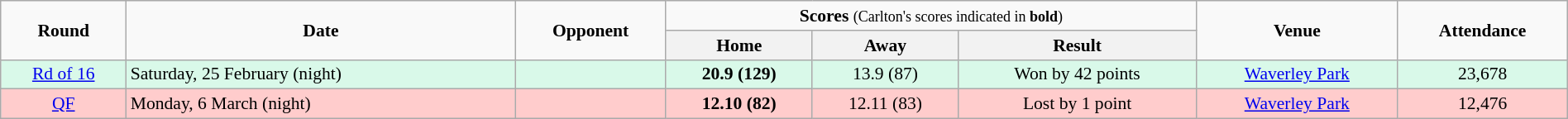<table class="wikitable" style="font-size:90%; text-align:center; width: 100%; margin-left: auto; margin-right: auto;">
<tr>
<td rowspan=2><strong>Round</strong></td>
<td rowspan=2><strong>Date</strong></td>
<td rowspan=2><strong>Opponent</strong></td>
<td colspan=3><strong>Scores</strong> <small>(Carlton's scores indicated in <strong>bold</strong>)</small></td>
<td rowspan=2><strong>Venue</strong></td>
<td rowspan=2><strong>Attendance</strong></td>
</tr>
<tr>
<th>Home</th>
<th>Away</th>
<th>Result</th>
</tr>
<tr style="background:#d9f9e9;">
<td><a href='#'>Rd of 16</a></td>
<td align=left>Saturday, 25 February (night)</td>
<td align=left></td>
<td><strong>20.9 (129)</strong></td>
<td>13.9 (87)</td>
<td>Won by 42 points</td>
<td><a href='#'>Waverley Park</a></td>
<td>23,678</td>
</tr>
<tr style="background:#fcc;">
<td><a href='#'>QF</a></td>
<td align=left>Monday, 6 March (night)</td>
<td align=left></td>
<td><strong>12.10 (82)</strong></td>
<td>12.11 (83)</td>
<td>Lost by 1 point</td>
<td><a href='#'>Waverley Park</a></td>
<td>12,476</td>
</tr>
</table>
